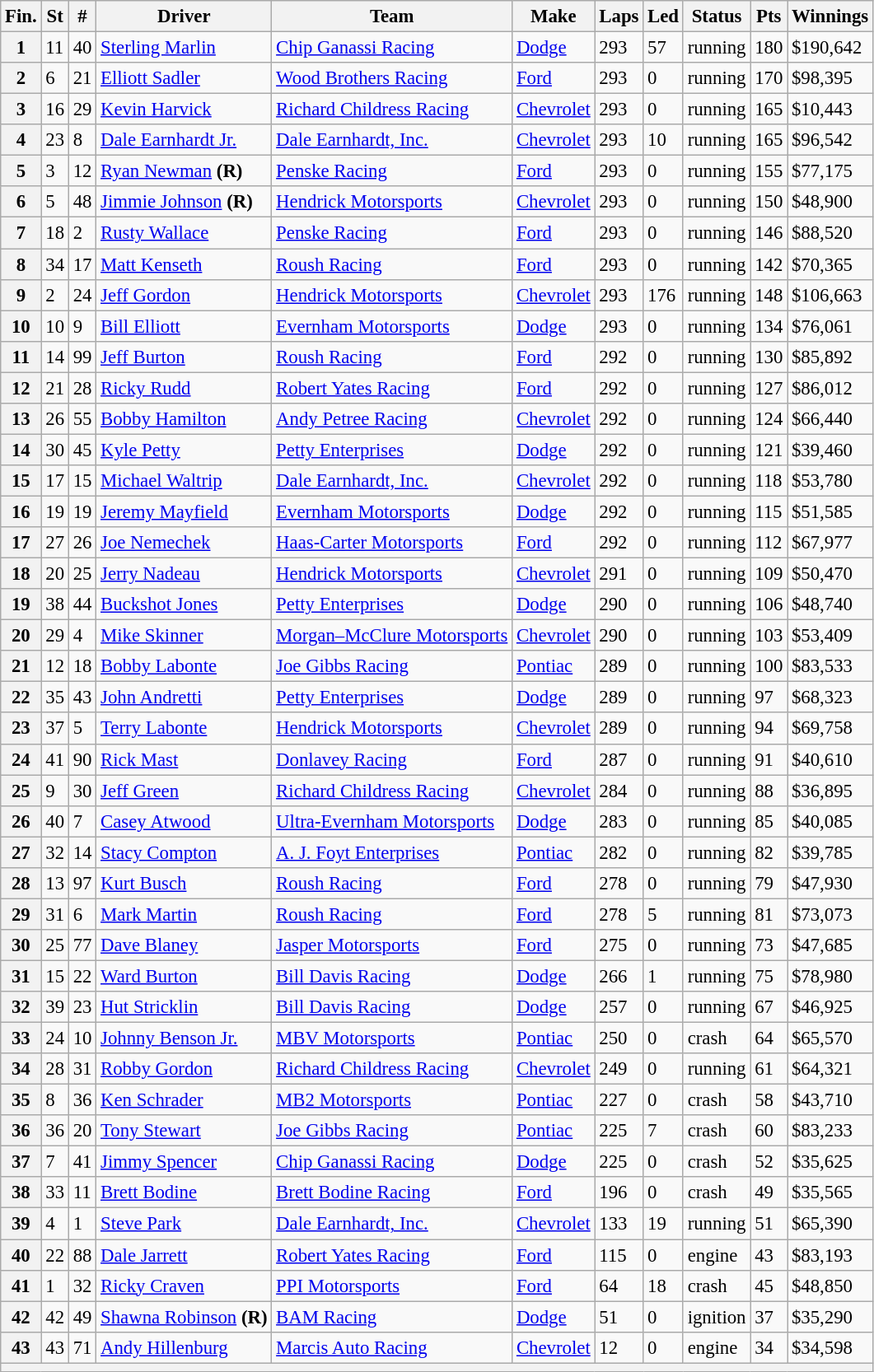<table class="wikitable" style="font-size:95%">
<tr>
<th>Fin.</th>
<th>St</th>
<th>#</th>
<th>Driver</th>
<th>Team</th>
<th>Make</th>
<th>Laps</th>
<th>Led</th>
<th>Status</th>
<th>Pts</th>
<th>Winnings</th>
</tr>
<tr>
<th>1</th>
<td>11</td>
<td>40</td>
<td><a href='#'>Sterling Marlin</a></td>
<td><a href='#'>Chip Ganassi Racing</a></td>
<td><a href='#'>Dodge</a></td>
<td>293</td>
<td>57</td>
<td>running</td>
<td>180</td>
<td>$190,642</td>
</tr>
<tr>
<th>2</th>
<td>6</td>
<td>21</td>
<td><a href='#'>Elliott Sadler</a></td>
<td><a href='#'>Wood Brothers Racing</a></td>
<td><a href='#'>Ford</a></td>
<td>293</td>
<td>0</td>
<td>running</td>
<td>170</td>
<td>$98,395</td>
</tr>
<tr>
<th>3</th>
<td>16</td>
<td>29</td>
<td><a href='#'>Kevin Harvick</a></td>
<td><a href='#'>Richard Childress Racing</a></td>
<td><a href='#'>Chevrolet</a></td>
<td>293</td>
<td>0</td>
<td>running</td>
<td>165</td>
<td>$10,443</td>
</tr>
<tr>
<th>4</th>
<td>23</td>
<td>8</td>
<td><a href='#'>Dale Earnhardt Jr.</a></td>
<td><a href='#'>Dale Earnhardt, Inc.</a></td>
<td><a href='#'>Chevrolet</a></td>
<td>293</td>
<td>10</td>
<td>running</td>
<td>165</td>
<td>$96,542</td>
</tr>
<tr>
<th>5</th>
<td>3</td>
<td>12</td>
<td><a href='#'>Ryan Newman</a> <strong>(R)</strong></td>
<td><a href='#'>Penske Racing</a></td>
<td><a href='#'>Ford</a></td>
<td>293</td>
<td>0</td>
<td>running</td>
<td>155</td>
<td>$77,175</td>
</tr>
<tr>
<th>6</th>
<td>5</td>
<td>48</td>
<td><a href='#'>Jimmie Johnson</a> <strong>(R)</strong></td>
<td><a href='#'>Hendrick Motorsports</a></td>
<td><a href='#'>Chevrolet</a></td>
<td>293</td>
<td>0</td>
<td>running</td>
<td>150</td>
<td>$48,900</td>
</tr>
<tr>
<th>7</th>
<td>18</td>
<td>2</td>
<td><a href='#'>Rusty Wallace</a></td>
<td><a href='#'>Penske Racing</a></td>
<td><a href='#'>Ford</a></td>
<td>293</td>
<td>0</td>
<td>running</td>
<td>146</td>
<td>$88,520</td>
</tr>
<tr>
<th>8</th>
<td>34</td>
<td>17</td>
<td><a href='#'>Matt Kenseth</a></td>
<td><a href='#'>Roush Racing</a></td>
<td><a href='#'>Ford</a></td>
<td>293</td>
<td>0</td>
<td>running</td>
<td>142</td>
<td>$70,365</td>
</tr>
<tr>
<th>9</th>
<td>2</td>
<td>24</td>
<td><a href='#'>Jeff Gordon</a></td>
<td><a href='#'>Hendrick Motorsports</a></td>
<td><a href='#'>Chevrolet</a></td>
<td>293</td>
<td>176</td>
<td>running</td>
<td>148</td>
<td>$106,663</td>
</tr>
<tr>
<th>10</th>
<td>10</td>
<td>9</td>
<td><a href='#'>Bill Elliott</a></td>
<td><a href='#'>Evernham Motorsports</a></td>
<td><a href='#'>Dodge</a></td>
<td>293</td>
<td>0</td>
<td>running</td>
<td>134</td>
<td>$76,061</td>
</tr>
<tr>
<th>11</th>
<td>14</td>
<td>99</td>
<td><a href='#'>Jeff Burton</a></td>
<td><a href='#'>Roush Racing</a></td>
<td><a href='#'>Ford</a></td>
<td>292</td>
<td>0</td>
<td>running</td>
<td>130</td>
<td>$85,892</td>
</tr>
<tr>
<th>12</th>
<td>21</td>
<td>28</td>
<td><a href='#'>Ricky Rudd</a></td>
<td><a href='#'>Robert Yates Racing</a></td>
<td><a href='#'>Ford</a></td>
<td>292</td>
<td>0</td>
<td>running</td>
<td>127</td>
<td>$86,012</td>
</tr>
<tr>
<th>13</th>
<td>26</td>
<td>55</td>
<td><a href='#'>Bobby Hamilton</a></td>
<td><a href='#'>Andy Petree Racing</a></td>
<td><a href='#'>Chevrolet</a></td>
<td>292</td>
<td>0</td>
<td>running</td>
<td>124</td>
<td>$66,440</td>
</tr>
<tr>
<th>14</th>
<td>30</td>
<td>45</td>
<td><a href='#'>Kyle Petty</a></td>
<td><a href='#'>Petty Enterprises</a></td>
<td><a href='#'>Dodge</a></td>
<td>292</td>
<td>0</td>
<td>running</td>
<td>121</td>
<td>$39,460</td>
</tr>
<tr>
<th>15</th>
<td>17</td>
<td>15</td>
<td><a href='#'>Michael Waltrip</a></td>
<td><a href='#'>Dale Earnhardt, Inc.</a></td>
<td><a href='#'>Chevrolet</a></td>
<td>292</td>
<td>0</td>
<td>running</td>
<td>118</td>
<td>$53,780</td>
</tr>
<tr>
<th>16</th>
<td>19</td>
<td>19</td>
<td><a href='#'>Jeremy Mayfield</a></td>
<td><a href='#'>Evernham Motorsports</a></td>
<td><a href='#'>Dodge</a></td>
<td>292</td>
<td>0</td>
<td>running</td>
<td>115</td>
<td>$51,585</td>
</tr>
<tr>
<th>17</th>
<td>27</td>
<td>26</td>
<td><a href='#'>Joe Nemechek</a></td>
<td><a href='#'>Haas-Carter Motorsports</a></td>
<td><a href='#'>Ford</a></td>
<td>292</td>
<td>0</td>
<td>running</td>
<td>112</td>
<td>$67,977</td>
</tr>
<tr>
<th>18</th>
<td>20</td>
<td>25</td>
<td><a href='#'>Jerry Nadeau</a></td>
<td><a href='#'>Hendrick Motorsports</a></td>
<td><a href='#'>Chevrolet</a></td>
<td>291</td>
<td>0</td>
<td>running</td>
<td>109</td>
<td>$50,470</td>
</tr>
<tr>
<th>19</th>
<td>38</td>
<td>44</td>
<td><a href='#'>Buckshot Jones</a></td>
<td><a href='#'>Petty Enterprises</a></td>
<td><a href='#'>Dodge</a></td>
<td>290</td>
<td>0</td>
<td>running</td>
<td>106</td>
<td>$48,740</td>
</tr>
<tr>
<th>20</th>
<td>29</td>
<td>4</td>
<td><a href='#'>Mike Skinner</a></td>
<td><a href='#'>Morgan–McClure Motorsports</a></td>
<td><a href='#'>Chevrolet</a></td>
<td>290</td>
<td>0</td>
<td>running</td>
<td>103</td>
<td>$53,409</td>
</tr>
<tr>
<th>21</th>
<td>12</td>
<td>18</td>
<td><a href='#'>Bobby Labonte</a></td>
<td><a href='#'>Joe Gibbs Racing</a></td>
<td><a href='#'>Pontiac</a></td>
<td>289</td>
<td>0</td>
<td>running</td>
<td>100</td>
<td>$83,533</td>
</tr>
<tr>
<th>22</th>
<td>35</td>
<td>43</td>
<td><a href='#'>John Andretti</a></td>
<td><a href='#'>Petty Enterprises</a></td>
<td><a href='#'>Dodge</a></td>
<td>289</td>
<td>0</td>
<td>running</td>
<td>97</td>
<td>$68,323</td>
</tr>
<tr>
<th>23</th>
<td>37</td>
<td>5</td>
<td><a href='#'>Terry Labonte</a></td>
<td><a href='#'>Hendrick Motorsports</a></td>
<td><a href='#'>Chevrolet</a></td>
<td>289</td>
<td>0</td>
<td>running</td>
<td>94</td>
<td>$69,758</td>
</tr>
<tr>
<th>24</th>
<td>41</td>
<td>90</td>
<td><a href='#'>Rick Mast</a></td>
<td><a href='#'>Donlavey Racing</a></td>
<td><a href='#'>Ford</a></td>
<td>287</td>
<td>0</td>
<td>running</td>
<td>91</td>
<td>$40,610</td>
</tr>
<tr>
<th>25</th>
<td>9</td>
<td>30</td>
<td><a href='#'>Jeff Green</a></td>
<td><a href='#'>Richard Childress Racing</a></td>
<td><a href='#'>Chevrolet</a></td>
<td>284</td>
<td>0</td>
<td>running</td>
<td>88</td>
<td>$36,895</td>
</tr>
<tr>
<th>26</th>
<td>40</td>
<td>7</td>
<td><a href='#'>Casey Atwood</a></td>
<td><a href='#'>Ultra-Evernham Motorsports</a></td>
<td><a href='#'>Dodge</a></td>
<td>283</td>
<td>0</td>
<td>running</td>
<td>85</td>
<td>$40,085</td>
</tr>
<tr>
<th>27</th>
<td>32</td>
<td>14</td>
<td><a href='#'>Stacy Compton</a></td>
<td><a href='#'>A. J. Foyt Enterprises</a></td>
<td><a href='#'>Pontiac</a></td>
<td>282</td>
<td>0</td>
<td>running</td>
<td>82</td>
<td>$39,785</td>
</tr>
<tr>
<th>28</th>
<td>13</td>
<td>97</td>
<td><a href='#'>Kurt Busch</a></td>
<td><a href='#'>Roush Racing</a></td>
<td><a href='#'>Ford</a></td>
<td>278</td>
<td>0</td>
<td>running</td>
<td>79</td>
<td>$47,930</td>
</tr>
<tr>
<th>29</th>
<td>31</td>
<td>6</td>
<td><a href='#'>Mark Martin</a></td>
<td><a href='#'>Roush Racing</a></td>
<td><a href='#'>Ford</a></td>
<td>278</td>
<td>5</td>
<td>running</td>
<td>81</td>
<td>$73,073</td>
</tr>
<tr>
<th>30</th>
<td>25</td>
<td>77</td>
<td><a href='#'>Dave Blaney</a></td>
<td><a href='#'>Jasper Motorsports</a></td>
<td><a href='#'>Ford</a></td>
<td>275</td>
<td>0</td>
<td>running</td>
<td>73</td>
<td>$47,685</td>
</tr>
<tr>
<th>31</th>
<td>15</td>
<td>22</td>
<td><a href='#'>Ward Burton</a></td>
<td><a href='#'>Bill Davis Racing</a></td>
<td><a href='#'>Dodge</a></td>
<td>266</td>
<td>1</td>
<td>running</td>
<td>75</td>
<td>$78,980</td>
</tr>
<tr>
<th>32</th>
<td>39</td>
<td>23</td>
<td><a href='#'>Hut Stricklin</a></td>
<td><a href='#'>Bill Davis Racing</a></td>
<td><a href='#'>Dodge</a></td>
<td>257</td>
<td>0</td>
<td>running</td>
<td>67</td>
<td>$46,925</td>
</tr>
<tr>
<th>33</th>
<td>24</td>
<td>10</td>
<td><a href='#'>Johnny Benson Jr.</a></td>
<td><a href='#'>MBV Motorsports</a></td>
<td><a href='#'>Pontiac</a></td>
<td>250</td>
<td>0</td>
<td>crash</td>
<td>64</td>
<td>$65,570</td>
</tr>
<tr>
<th>34</th>
<td>28</td>
<td>31</td>
<td><a href='#'>Robby Gordon</a></td>
<td><a href='#'>Richard Childress Racing</a></td>
<td><a href='#'>Chevrolet</a></td>
<td>249</td>
<td>0</td>
<td>running</td>
<td>61</td>
<td>$64,321</td>
</tr>
<tr>
<th>35</th>
<td>8</td>
<td>36</td>
<td><a href='#'>Ken Schrader</a></td>
<td><a href='#'>MB2 Motorsports</a></td>
<td><a href='#'>Pontiac</a></td>
<td>227</td>
<td>0</td>
<td>crash</td>
<td>58</td>
<td>$43,710</td>
</tr>
<tr>
<th>36</th>
<td>36</td>
<td>20</td>
<td><a href='#'>Tony Stewart</a></td>
<td><a href='#'>Joe Gibbs Racing</a></td>
<td><a href='#'>Pontiac</a></td>
<td>225</td>
<td>7</td>
<td>crash</td>
<td>60</td>
<td>$83,233</td>
</tr>
<tr>
<th>37</th>
<td>7</td>
<td>41</td>
<td><a href='#'>Jimmy Spencer</a></td>
<td><a href='#'>Chip Ganassi Racing</a></td>
<td><a href='#'>Dodge</a></td>
<td>225</td>
<td>0</td>
<td>crash</td>
<td>52</td>
<td>$35,625</td>
</tr>
<tr>
<th>38</th>
<td>33</td>
<td>11</td>
<td><a href='#'>Brett Bodine</a></td>
<td><a href='#'>Brett Bodine Racing</a></td>
<td><a href='#'>Ford</a></td>
<td>196</td>
<td>0</td>
<td>crash</td>
<td>49</td>
<td>$35,565</td>
</tr>
<tr>
<th>39</th>
<td>4</td>
<td>1</td>
<td><a href='#'>Steve Park</a></td>
<td><a href='#'>Dale Earnhardt, Inc.</a></td>
<td><a href='#'>Chevrolet</a></td>
<td>133</td>
<td>19</td>
<td>running</td>
<td>51</td>
<td>$65,390</td>
</tr>
<tr>
<th>40</th>
<td>22</td>
<td>88</td>
<td><a href='#'>Dale Jarrett</a></td>
<td><a href='#'>Robert Yates Racing</a></td>
<td><a href='#'>Ford</a></td>
<td>115</td>
<td>0</td>
<td>engine</td>
<td>43</td>
<td>$83,193</td>
</tr>
<tr>
<th>41</th>
<td>1</td>
<td>32</td>
<td><a href='#'>Ricky Craven</a></td>
<td><a href='#'>PPI Motorsports</a></td>
<td><a href='#'>Ford</a></td>
<td>64</td>
<td>18</td>
<td>crash</td>
<td>45</td>
<td>$48,850</td>
</tr>
<tr>
<th>42</th>
<td>42</td>
<td>49</td>
<td><a href='#'>Shawna Robinson</a> <strong>(R)</strong></td>
<td><a href='#'>BAM Racing</a></td>
<td><a href='#'>Dodge</a></td>
<td>51</td>
<td>0</td>
<td>ignition</td>
<td>37</td>
<td>$35,290</td>
</tr>
<tr>
<th>43</th>
<td>43</td>
<td>71</td>
<td><a href='#'>Andy Hillenburg</a></td>
<td><a href='#'>Marcis Auto Racing</a></td>
<td><a href='#'>Chevrolet</a></td>
<td>12</td>
<td>0</td>
<td>engine</td>
<td>34</td>
<td>$34,598</td>
</tr>
<tr>
<th colspan="11"></th>
</tr>
</table>
